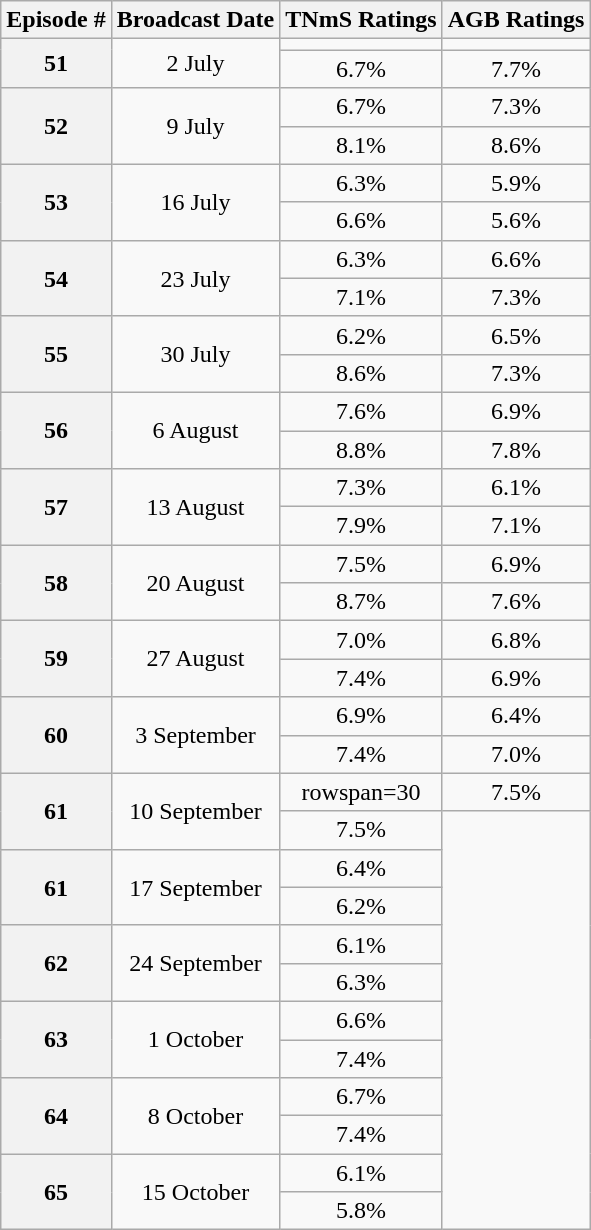<table class="wikitable" style="text-align:center;">
<tr>
<th>Episode #</th>
<th>Broadcast Date</th>
<th>TNmS Ratings</th>
<th>AGB Ratings</th>
</tr>
<tr>
<th rowspan=2>51</th>
<td rowspan=2>2 July</td>
<td></td>
<td></td>
</tr>
<tr>
<td>6.7%</td>
<td>7.7%</td>
</tr>
<tr>
<th rowspan=2>52</th>
<td rowspan=2>9 July</td>
<td>6.7%</td>
<td>7.3%</td>
</tr>
<tr>
<td>8.1%</td>
<td>8.6%</td>
</tr>
<tr>
<th rowspan=2>53</th>
<td rowspan=2>16 July</td>
<td>6.3%</td>
<td>5.9%</td>
</tr>
<tr>
<td>6.6%</td>
<td>5.6%</td>
</tr>
<tr>
<th rowspan=2>54</th>
<td rowspan=2>23 July</td>
<td>6.3%</td>
<td>6.6%</td>
</tr>
<tr>
<td>7.1%</td>
<td>7.3%</td>
</tr>
<tr>
<th rowspan=2>55</th>
<td rowspan=2>30 July</td>
<td>6.2%</td>
<td>6.5%</td>
</tr>
<tr>
<td>8.6%</td>
<td>7.3%</td>
</tr>
<tr>
<th rowspan=2>56</th>
<td rowspan=2>6 August</td>
<td>7.6%</td>
<td>6.9%</td>
</tr>
<tr>
<td>8.8%</td>
<td>7.8%</td>
</tr>
<tr>
<th rowspan=2>57</th>
<td rowspan=2>13 August</td>
<td>7.3%</td>
<td>6.1%</td>
</tr>
<tr>
<td>7.9%</td>
<td>7.1%</td>
</tr>
<tr>
<th rowspan=2>58</th>
<td rowspan=2>20 August</td>
<td>7.5%</td>
<td>6.9%</td>
</tr>
<tr>
<td>8.7%</td>
<td>7.6%</td>
</tr>
<tr>
<th rowspan=2>59</th>
<td rowspan=2>27 August</td>
<td>7.0%</td>
<td>6.8%</td>
</tr>
<tr>
<td>7.4%</td>
<td>6.9%</td>
</tr>
<tr>
<th rowspan=2>60</th>
<td rowspan=2>3 September</td>
<td>6.9%</td>
<td>6.4%</td>
</tr>
<tr>
<td>7.4%</td>
<td>7.0%</td>
</tr>
<tr>
<th rowspan=2>61</th>
<td rowspan=2>10 September</td>
<td>rowspan=30 </td>
<td>7.5%</td>
</tr>
<tr>
<td>7.5%</td>
</tr>
<tr>
<th rowspan=2>61</th>
<td rowspan=2>17 September</td>
<td>6.4%</td>
</tr>
<tr>
<td>6.2%</td>
</tr>
<tr>
<th rowspan=2>62</th>
<td rowspan=2>24 September</td>
<td>6.1%</td>
</tr>
<tr>
<td>6.3%</td>
</tr>
<tr>
<th rowspan=2>63</th>
<td rowspan=2>1 October</td>
<td>6.6%</td>
</tr>
<tr>
<td>7.4%</td>
</tr>
<tr>
<th rowspan=2>64</th>
<td rowspan=2>8 October</td>
<td>6.7%</td>
</tr>
<tr>
<td>7.4%</td>
</tr>
<tr>
<th rowspan=2>65</th>
<td rowspan=2>15 October</td>
<td>6.1%</td>
</tr>
<tr>
<td>5.8%</td>
</tr>
</table>
